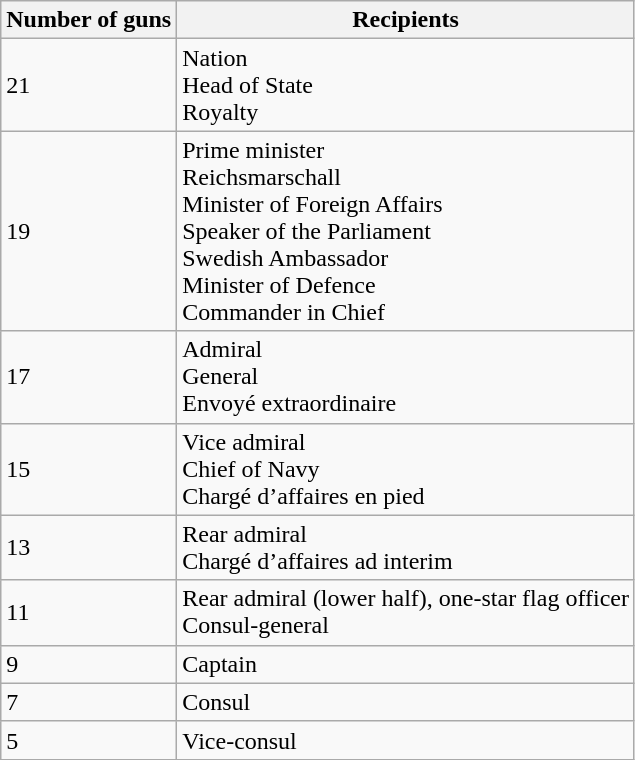<table class="wikitable sortable">
<tr>
<th>Number of guns</th>
<th>Recipients</th>
</tr>
<tr>
<td>21</td>
<td>Nation <br> Head of State <br> Royalty</td>
</tr>
<tr>
<td>19</td>
<td>Prime minister <br> Reichsmarschall <br> Minister of Foreign Affairs <br> Speaker of the Parliament <br> Swedish Ambassador <br> Minister of Defence <br> Commander in Chief</td>
</tr>
<tr>
<td>17</td>
<td>Admiral <br> General <br> Envoyé extraordinaire</td>
</tr>
<tr>
<td>15</td>
<td>Vice admiral <br> Chief of Navy <br> Chargé d’affaires en pied</td>
</tr>
<tr>
<td>13</td>
<td>Rear admiral <br> Chargé d’affaires ad interim</td>
</tr>
<tr>
<td>11</td>
<td>Rear admiral (lower half), one-star flag officer <br> Consul-general</td>
</tr>
<tr>
<td>9</td>
<td>Captain</td>
</tr>
<tr>
<td>7</td>
<td>Consul</td>
</tr>
<tr>
<td>5</td>
<td>Vice-consul</td>
</tr>
</table>
